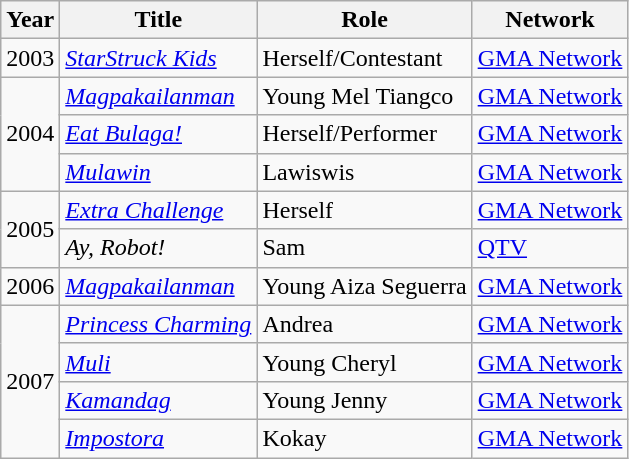<table class="wikitable sortable">
<tr>
<th>Year</th>
<th>Title</th>
<th>Role</th>
<th>Network</th>
</tr>
<tr>
<td>2003</td>
<td><em><a href='#'>StarStruck Kids</a></em></td>
<td>Herself/Contestant</td>
<td><a href='#'>GMA Network</a></td>
</tr>
<tr>
<td rowspan="3">2004</td>
<td><em><a href='#'>Magpakailanman</a></em></td>
<td>Young Mel Tiangco</td>
<td><a href='#'>GMA Network</a></td>
</tr>
<tr>
<td><em><a href='#'>Eat Bulaga!</a></em></td>
<td>Herself/Performer</td>
<td><a href='#'>GMA Network</a></td>
</tr>
<tr>
<td><em><a href='#'>Mulawin</a></em></td>
<td>Lawiswis</td>
<td><a href='#'>GMA Network</a></td>
</tr>
<tr>
<td rowspan="2">2005</td>
<td><em><a href='#'>Extra Challenge</a></em></td>
<td>Herself</td>
<td><a href='#'>GMA Network</a></td>
</tr>
<tr>
<td><em>Ay, Robot!</em></td>
<td>Sam</td>
<td><a href='#'>QTV</a></td>
</tr>
<tr>
<td>2006</td>
<td><em><a href='#'>Magpakailanman</a></em></td>
<td>Young Aiza Seguerra</td>
<td><a href='#'>GMA Network</a></td>
</tr>
<tr>
<td rowspan="4">2007</td>
<td><em><a href='#'>Princess Charming</a></em></td>
<td>Andrea</td>
<td><a href='#'>GMA Network</a></td>
</tr>
<tr>
<td><em><a href='#'>Muli</a></em></td>
<td>Young Cheryl</td>
<td><a href='#'>GMA Network</a></td>
</tr>
<tr>
<td><em><a href='#'>Kamandag</a></em></td>
<td>Young Jenny</td>
<td><a href='#'>GMA Network</a></td>
</tr>
<tr>
<td><em><a href='#'>Impostora</a></em></td>
<td>Kokay</td>
<td><a href='#'>GMA Network</a></td>
</tr>
</table>
